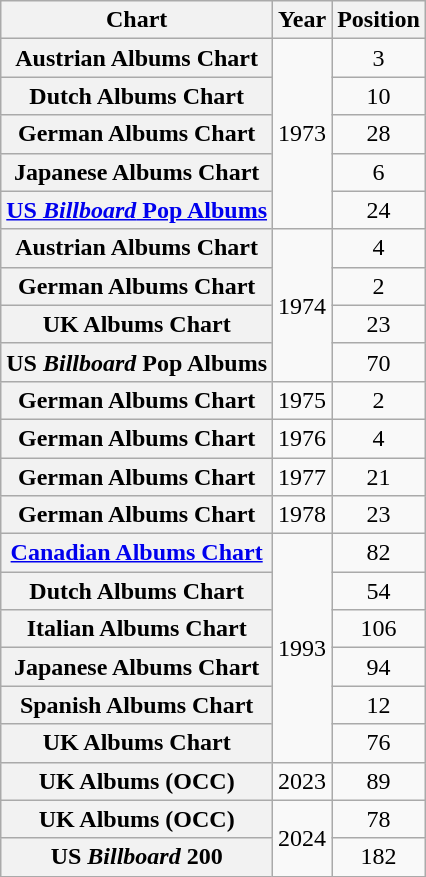<table class="wikitable plainrowheaders" style="text-align:center;">
<tr>
<th scope="col">Chart</th>
<th scope="col">Year</th>
<th scope="col">Position</th>
</tr>
<tr>
<th scope="row">Austrian Albums Chart</th>
<td rowspan="5">1973</td>
<td>3</td>
</tr>
<tr>
<th scope="row">Dutch Albums Chart</th>
<td>10</td>
</tr>
<tr>
<th scope="row">German Albums Chart</th>
<td>28</td>
</tr>
<tr>
<th scope="row">Japanese Albums Chart</th>
<td>6</td>
</tr>
<tr>
<th scope="row"><a href='#'>US <em>Billboard</em> Pop Albums</a></th>
<td>24</td>
</tr>
<tr>
<th scope="row">Austrian Albums Chart</th>
<td rowspan="4">1974</td>
<td>4</td>
</tr>
<tr>
<th scope="row">German Albums Chart</th>
<td>2</td>
</tr>
<tr>
<th scope="row">UK Albums Chart</th>
<td>23</td>
</tr>
<tr>
<th scope="row">US <em>Billboard</em> Pop Albums</th>
<td>70</td>
</tr>
<tr>
<th scope="row">German Albums Chart</th>
<td>1975</td>
<td>2</td>
</tr>
<tr>
<th scope="row">German Albums Chart</th>
<td>1976</td>
<td>4</td>
</tr>
<tr>
<th scope="row">German Albums Chart</th>
<td>1977</td>
<td>21</td>
</tr>
<tr>
<th scope="row">German Albums Chart</th>
<td>1978</td>
<td>23</td>
</tr>
<tr>
<th scope="row"><a href='#'>Canadian Albums Chart</a></th>
<td rowspan="6">1993</td>
<td>82</td>
</tr>
<tr>
<th scope="row">Dutch Albums Chart</th>
<td>54</td>
</tr>
<tr>
<th scope="row">Italian Albums Chart</th>
<td>106</td>
</tr>
<tr>
<th scope="row">Japanese Albums Chart</th>
<td>94</td>
</tr>
<tr>
<th scope="row">Spanish Albums Chart</th>
<td>12</td>
</tr>
<tr>
<th scope="row">UK Albums Chart</th>
<td>76</td>
</tr>
<tr>
<th scope="row">UK Albums (OCC)</th>
<td>2023</td>
<td>89</td>
</tr>
<tr>
<th scope="row">UK Albums (OCC)</th>
<td rowspan="2">2024</td>
<td>78</td>
</tr>
<tr>
<th scope="row">US <em>Billboard</em> 200</th>
<td>182</td>
</tr>
</table>
